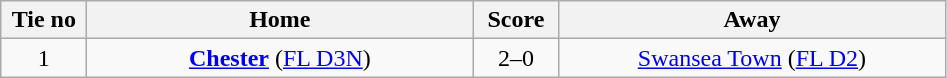<table class="wikitable" style="text-align:center">
<tr>
<th width=50>Tie no</th>
<th width=250>Home</th>
<th width=50>Score</th>
<th width=250>Away</th>
</tr>
<tr>
<td>1</td>
<td><strong><a href='#'>Chester</a></strong> (<a href='#'>FL D3N</a>)</td>
<td>2–0</td>
<td><a href='#'>Swansea Town</a> (<a href='#'>FL D2</a>)</td>
</tr>
</table>
